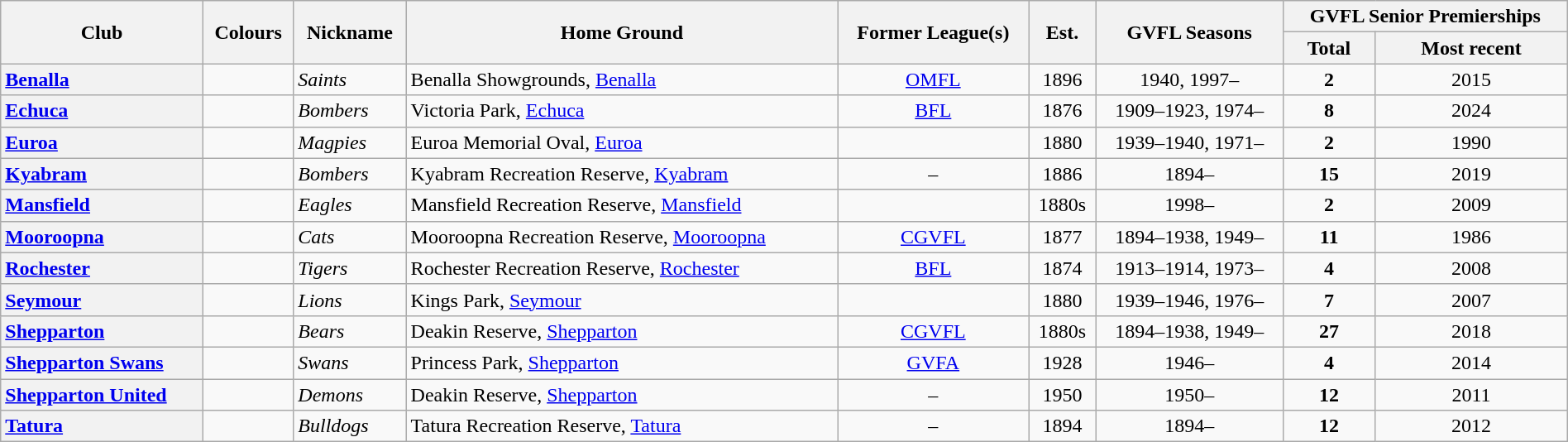<table class="wikitable sortable mw-collapsible mw-collapsed" style="text-align:center; width:100%">
<tr>
<th rowspan="2">Club</th>
<th rowspan="2">Colours</th>
<th rowspan="2">Nickname</th>
<th rowspan="2">Home Ground</th>
<th rowspan="2">Former League(s)</th>
<th rowspan="2">Est.</th>
<th rowspan="2">GVFL Seasons</th>
<th colspan="2">GVFL Senior Premierships</th>
</tr>
<tr>
<th>Total</th>
<th>Most recent</th>
</tr>
<tr>
<th style="text-align:left"><a href='#'>Benalla</a></th>
<td></td>
<td align="left"><em>Saints</em></td>
<td align="left">Benalla Showgrounds, <a href='#'>Benalla</a></td>
<td align="center"><a href='#'>OMFL</a></td>
<td align="center">1896</td>
<td>1940, 1997–</td>
<td align="center"><strong>2</strong></td>
<td>2015</td>
</tr>
<tr>
<th style="text-align:left"><a href='#'>Echuca</a></th>
<td></td>
<td align="left"><em>Bombers</em></td>
<td align="left">Victoria Park, <a href='#'>Echuca</a></td>
<td align="center"><a href='#'>BFL</a></td>
<td align="center">1876</td>
<td>1909–1923, 1974–</td>
<td align="center"><strong>8</strong></td>
<td>2024</td>
</tr>
<tr>
<th style="text-align:left"><a href='#'>Euroa</a></th>
<td></td>
<td align="left"><em>Magpies </em></td>
<td align="left">Euroa Memorial Oval, <a href='#'>Euroa</a></td>
<td align="center"></td>
<td align="center">1880</td>
<td>1939–1940, 1971–</td>
<td align="center"><strong>2</strong></td>
<td>1990</td>
</tr>
<tr>
<th style="text-align:left"><a href='#'>Kyabram</a></th>
<td></td>
<td align="left"><em>Bombers</em></td>
<td align="left">Kyabram Recreation Reserve, <a href='#'>Kyabram</a></td>
<td align="center">–</td>
<td align="center">1886</td>
<td>1894–</td>
<td align="center"><strong>15</strong></td>
<td>2019</td>
</tr>
<tr>
<th style="text-align:left"><a href='#'>Mansfield</a></th>
<td></td>
<td align="left"><em>Eagles</em></td>
<td align="left">Mansfield Recreation Reserve, <a href='#'>Mansfield</a></td>
<td align="center"></td>
<td align="center">1880s</td>
<td>1998–</td>
<td align="center"><strong>2</strong></td>
<td>2009</td>
</tr>
<tr>
<th style="text-align:left"><a href='#'>Mooroopna</a></th>
<td></td>
<td align="left"><em>Cats</em></td>
<td align="left">Mooroopna Recreation Reserve, <a href='#'>Mooroopna</a></td>
<td align="center"><a href='#'>CGVFL</a></td>
<td align="center">1877</td>
<td>1894–1938, 1949–</td>
<td align="center"><strong>11</strong></td>
<td>1986</td>
</tr>
<tr>
<th style="text-align:left"><a href='#'>Rochester</a></th>
<td></td>
<td align="left"><em>Tigers</em></td>
<td align="left">Rochester Recreation Reserve, <a href='#'>Rochester</a></td>
<td align="center"><a href='#'>BFL</a></td>
<td align="center">1874</td>
<td>1913–1914, 1973–</td>
<td align="center"><strong>4</strong></td>
<td>2008</td>
</tr>
<tr>
<th style="text-align:left"><a href='#'>Seymour</a></th>
<td></td>
<td align="left"><em>Lions</em></td>
<td align="left">Kings Park, <a href='#'>Seymour</a></td>
<td align="center"></td>
<td align="center">1880</td>
<td>1939–1946, 1976–</td>
<td align="center"><strong>7</strong></td>
<td>2007</td>
</tr>
<tr>
<th style="text-align:left"><a href='#'>Shepparton</a></th>
<td></td>
<td align="left"><em>Bears</em></td>
<td align="left">Deakin Reserve, <a href='#'>Shepparton</a></td>
<td align="center"><a href='#'>CGVFL</a></td>
<td align="center">1880s</td>
<td>1894–1938, 1949–</td>
<td align="center"><strong>27</strong></td>
<td>2018</td>
</tr>
<tr>
<th style="text-align:left"><a href='#'>Shepparton Swans</a></th>
<td></td>
<td align="left"><em>Swans</em></td>
<td align="left">Princess Park, <a href='#'>Shepparton</a></td>
<td align="center"><a href='#'>GVFA</a></td>
<td align="center">1928</td>
<td>1946–</td>
<td align="center"><strong>4</strong></td>
<td>2014</td>
</tr>
<tr>
<th style="text-align:left"><a href='#'>Shepparton United</a></th>
<td></td>
<td align="left"><em>Demons</em></td>
<td align="left">Deakin Reserve, <a href='#'>Shepparton</a></td>
<td align="center">–</td>
<td align="center">1950</td>
<td>1950–</td>
<td align="center"><strong>12</strong></td>
<td>2011</td>
</tr>
<tr>
<th style="text-align:left"><a href='#'>Tatura</a></th>
<td></td>
<td align="left"><em>Bulldogs</em></td>
<td align="left">Tatura Recreation Reserve, <a href='#'>Tatura</a></td>
<td align="center">–</td>
<td align="center">1894</td>
<td>1894–</td>
<td align="center"><strong>12</strong></td>
<td>2012</td>
</tr>
</table>
